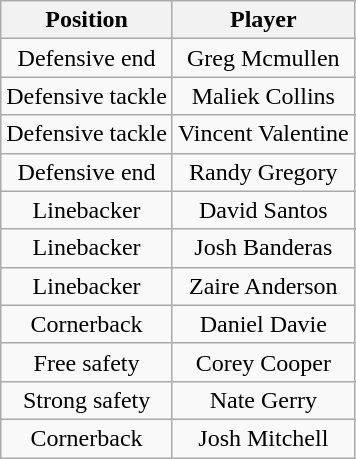<table class="wikitable" style="text-align: center;">
<tr>
<th>Position</th>
<th>Player</th>
</tr>
<tr>
<td>Defensive end</td>
<td>Greg Mcmullen</td>
</tr>
<tr>
<td>Defensive tackle</td>
<td>Maliek Collins</td>
</tr>
<tr>
<td>Defensive tackle</td>
<td>Vincent Valentine</td>
</tr>
<tr>
<td>Defensive end</td>
<td>Randy Gregory</td>
</tr>
<tr>
<td>Linebacker</td>
<td>David Santos</td>
</tr>
<tr>
<td>Linebacker</td>
<td>Josh Banderas</td>
</tr>
<tr>
<td>Linebacker</td>
<td>Zaire Anderson</td>
</tr>
<tr>
<td>Cornerback</td>
<td>Daniel Davie</td>
</tr>
<tr>
<td>Free safety</td>
<td>Corey Cooper</td>
</tr>
<tr>
<td>Strong safety</td>
<td>Nate Gerry</td>
</tr>
<tr>
<td>Cornerback</td>
<td>Josh Mitchell</td>
</tr>
</table>
